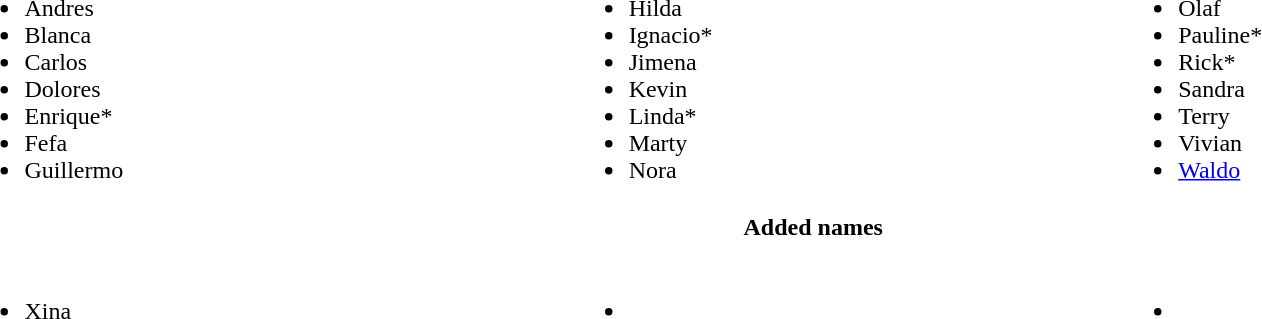<table width="90%">
<tr>
<td><br><ul><li>Andres</li><li>Blanca</li><li>Carlos</li><li>Dolores</li><li>Enrique*</li><li>Fefa</li><li>Guillermo</li></ul></td>
<td><br><ul><li>Hilda</li><li>Ignacio*</li><li>Jimena</li><li>Kevin</li><li>Linda*</li><li>Marty</li><li>Nora</li></ul></td>
<td><br><ul><li>Olaf</li><li>Pauline*</li><li>Rick*</li><li>Sandra</li><li>Terry</li><li>Vivian</li><li><a href='#'>Waldo</a></li></ul></td>
</tr>
<tr>
<th colspan="3">Added names</th>
</tr>
<tr>
<td><br><ul><li>Xina</li></ul></td>
<td><br><ul><li></li></ul></td>
<td><br><ul><li></li></ul></td>
</tr>
</table>
